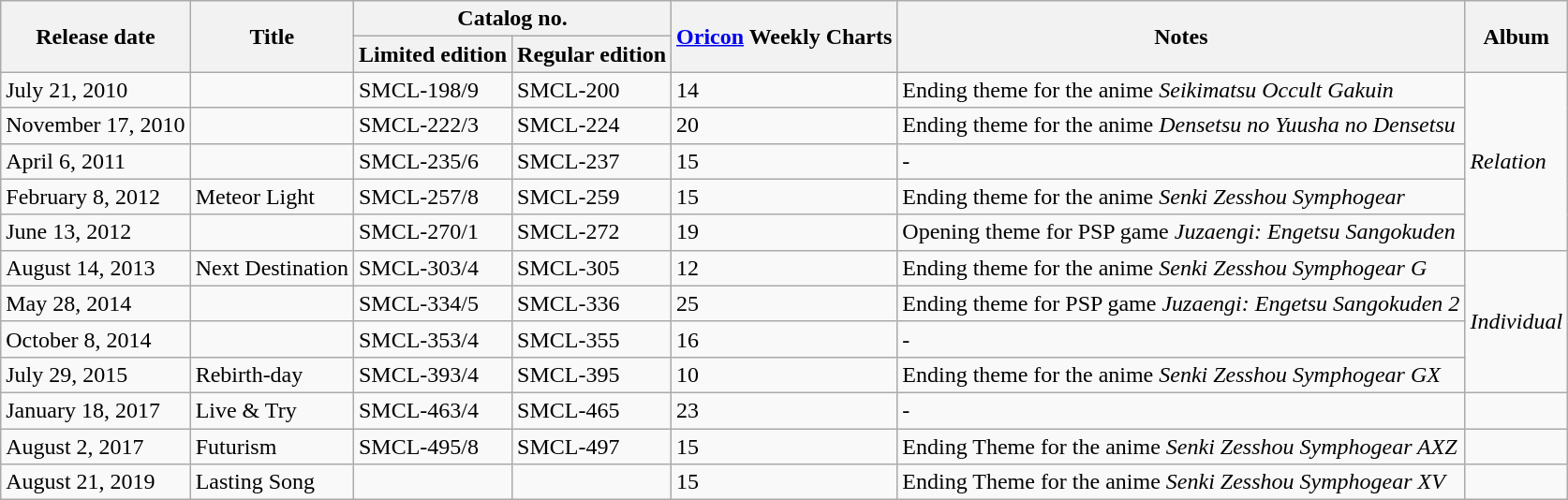<table class="wikitable">
<tr>
<th rowspan="2">Release date</th>
<th rowspan="2">Title</th>
<th colspan="2">Catalog no.</th>
<th rowspan="2"><a href='#'>Oricon</a> Weekly Charts</th>
<th rowspan="2">Notes</th>
<th rowspan="2">Album</th>
</tr>
<tr>
<th>Limited edition</th>
<th>Regular edition</th>
</tr>
<tr>
<td>July 21, 2010</td>
<td></td>
<td>SMCL-198/9</td>
<td>SMCL-200</td>
<td>14</td>
<td>Ending theme for the anime <em>Seikimatsu Occult Gakuin</em></td>
<td rowspan="5"><em>Relation</em></td>
</tr>
<tr>
<td>November 17, 2010</td>
<td></td>
<td>SMCL-222/3</td>
<td>SMCL-224</td>
<td>20</td>
<td>Ending theme for the anime <em>Densetsu no Yuusha no Densetsu</em></td>
</tr>
<tr>
<td>April 6, 2011</td>
<td></td>
<td>SMCL-235/6</td>
<td>SMCL-237</td>
<td>15</td>
<td>-</td>
</tr>
<tr>
<td>February 8, 2012</td>
<td>Meteor Light</td>
<td>SMCL-257/8</td>
<td>SMCL-259</td>
<td>15</td>
<td>Ending theme for the anime <em>Senki Zesshou Symphogear</em></td>
</tr>
<tr>
<td>June 13, 2012</td>
<td></td>
<td>SMCL-270/1</td>
<td>SMCL-272</td>
<td>19</td>
<td>Opening theme for PSP game <em>Juzaengi: Engetsu Sangokuden</em></td>
</tr>
<tr>
<td>August 14, 2013</td>
<td>Next Destination</td>
<td>SMCL-303/4</td>
<td>SMCL-305</td>
<td>12</td>
<td>Ending theme for the anime <em>Senki Zesshou Symphogear G</em></td>
<td rowspan="4"><em>Individual</em></td>
</tr>
<tr>
<td>May 28, 2014</td>
<td></td>
<td>SMCL-334/5</td>
<td>SMCL-336</td>
<td>25</td>
<td>Ending theme for PSP game <em>Juzaengi: Engetsu Sangokuden 2</em></td>
</tr>
<tr>
<td>October 8, 2014</td>
<td></td>
<td>SMCL-353/4</td>
<td>SMCL-355</td>
<td>16</td>
<td>-</td>
</tr>
<tr>
<td>July 29, 2015</td>
<td>Rebirth-day</td>
<td>SMCL-393/4</td>
<td>SMCL-395</td>
<td>10</td>
<td>Ending theme for the anime <em>Senki Zesshou Symphogear GX</em></td>
</tr>
<tr>
<td>January 18, 2017</td>
<td>Live & Try</td>
<td>SMCL-463/4</td>
<td>SMCL-465</td>
<td>23</td>
<td>-</td>
<td></td>
</tr>
<tr>
<td>August 2, 2017</td>
<td>Futurism</td>
<td>SMCL-495/8</td>
<td>SMCL-497</td>
<td>15</td>
<td>Ending Theme for the anime <em>Senki Zesshou Symphogear AXZ</em></td>
<td></td>
</tr>
<tr>
<td>August 21, 2019</td>
<td>Lasting Song</td>
<td></td>
<td></td>
<td>15<br></td>
<td>Ending Theme for the anime <em>Senki Zesshou Symphogear XV</em></td>
<td></td>
</tr>
</table>
